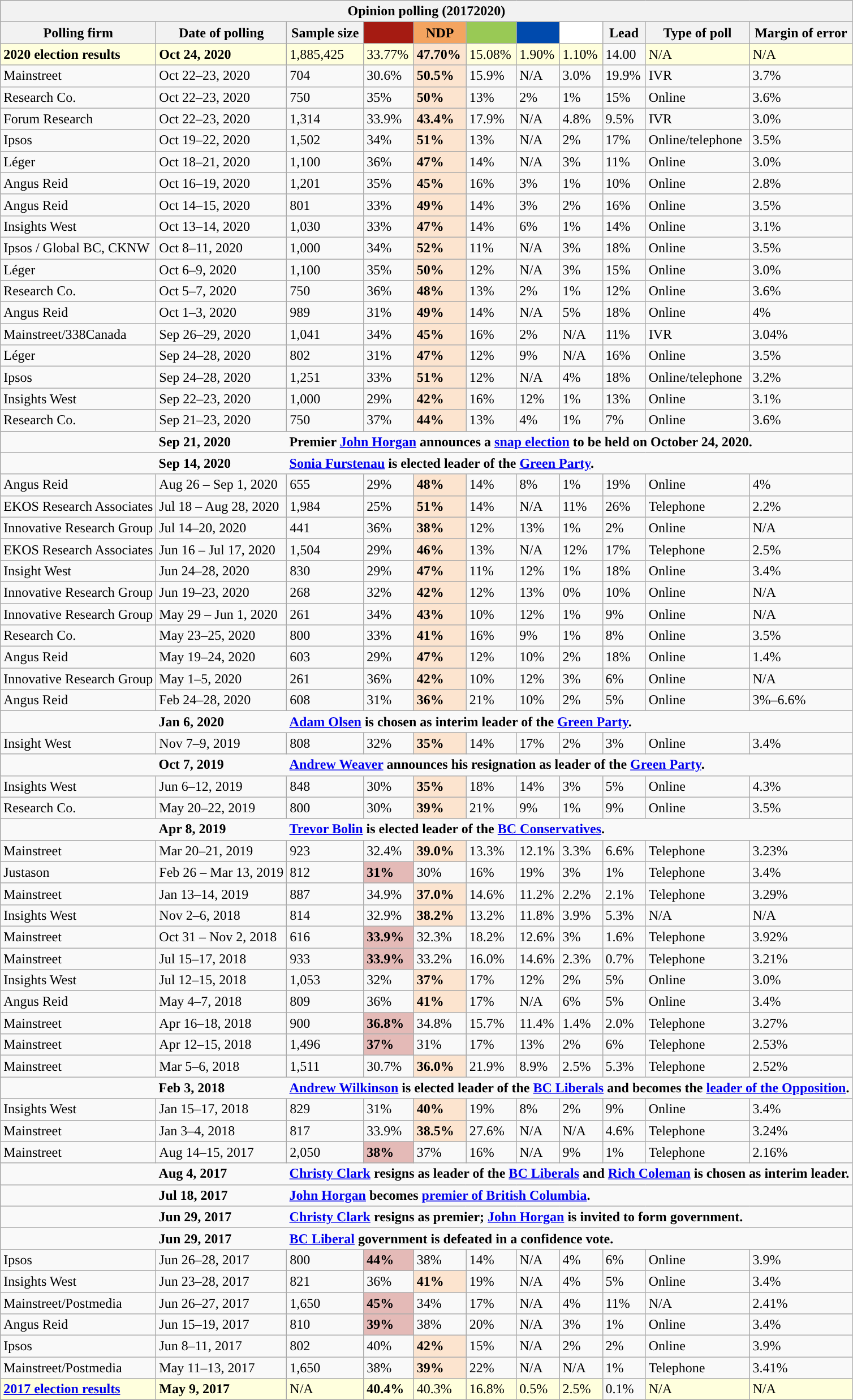<table class="wikitable collapsible collapsed">
<tr style="background-color:#E9E9E9">
<th width=830px, colspan="11">Opinion polling (20172020)</th>
</tr>
<tr style="background-color:#E9E9E9">
<th>Polling firm</th>
<th>Date of polling</th>
<th>Sample size</th>
<th style="background: #A51B12; color: white"></th>
<th style="background: #F4A460;">NDP</th>
<th style="background: #99C955;"></th>
<th style="background: #004AAD; color: white"></th>
<th style="background: #FFFFFF;"></th>
<th>Lead</th>
<th>Type of poll</th>
<th>Margin of error</th>
</tr>
<tr>
<td style="background:#ffd"><strong>2020 election results</strong></td>
<td style="background:#ffd"><strong>Oct 24, 2020</strong></td>
<td style="background:#ffd">1,885,425</td>
<td style="background:#ffd">33.77%</td>
<td style="background:#fce4cf"><strong>47.70%</strong></td>
<td style="background:#ffd">15.08%</td>
<td style="background:#ffd">1.90%</td>
<td style="background:#ffd">1.10%</td>
<td style="background:">14.00</td>
<td style="background:#ffd">N/A</td>
<td style="background:#ffd">N/A</td>
</tr>
<tr>
<td>Mainstreet</td>
<td>Oct 22–23, 2020</td>
<td>704</td>
<td>30.6%</td>
<td style="background:#fce4cf"><strong>50.5%</strong></td>
<td>15.9%</td>
<td>N/A</td>
<td>3.0%</td>
<td style="background:">19.9%</td>
<td>IVR</td>
<td>3.7%</td>
</tr>
<tr>
<td>Research Co.</td>
<td>Oct 22–23, 2020</td>
<td>750</td>
<td>35%</td>
<td style="background:#fce4cf"><strong>50%</strong></td>
<td>13%</td>
<td>2%</td>
<td>1%</td>
<td style="background:">15%</td>
<td>Online</td>
<td>3.6%</td>
</tr>
<tr>
<td>Forum Research</td>
<td>Oct 22–23, 2020</td>
<td>1,314</td>
<td>33.9%</td>
<td style="background:#fce4cf"><strong>43.4%</strong></td>
<td>17.9%</td>
<td>N/A</td>
<td>4.8%</td>
<td style="background:">9.5%</td>
<td>IVR</td>
<td>3.0%</td>
</tr>
<tr>
<td>Ipsos</td>
<td>Oct 19–22, 2020</td>
<td>1,502</td>
<td>34%</td>
<td style="background:#fce4cf"><strong>51%</strong></td>
<td>13%</td>
<td>N/A</td>
<td>2%</td>
<td style="background:">17%</td>
<td>Online/telephone</td>
<td>3.5%</td>
</tr>
<tr>
<td>Léger</td>
<td>Oct 18–21, 2020</td>
<td>1,100</td>
<td>36%</td>
<td style="background:#fce4cf"><strong>47%</strong></td>
<td>14%</td>
<td>N/A</td>
<td>3%</td>
<td style="background:">11%</td>
<td>Online</td>
<td>3.0%</td>
</tr>
<tr>
<td>Angus Reid</td>
<td>Oct 16–19, 2020</td>
<td>1,201</td>
<td>35%</td>
<td style="background:#fce4cf"><strong>45%</strong></td>
<td>16%</td>
<td>3%</td>
<td>1%</td>
<td style="background:">10%</td>
<td>Online</td>
<td>2.8%</td>
</tr>
<tr>
<td>Angus Reid</td>
<td>Oct 14–15, 2020</td>
<td>801</td>
<td>33%</td>
<td style="background:#fce4cf"><strong>49%</strong></td>
<td>14%</td>
<td>3%</td>
<td>2%</td>
<td style="background:">16%</td>
<td>Online</td>
<td>3.5%</td>
</tr>
<tr>
<td>Insights West</td>
<td>Oct 13–14, 2020</td>
<td>1,030</td>
<td>33%</td>
<td style="background:#fce4cf"><strong>47%</strong></td>
<td>14%</td>
<td>6%</td>
<td>1%</td>
<td style="background:">14%</td>
<td>Online</td>
<td>3.1%</td>
</tr>
<tr>
<td>Ipsos / Global BC, CKNW</td>
<td>Oct 8–11, 2020</td>
<td>1,000</td>
<td>34%</td>
<td style="background:#fce4cf"><strong>52%</strong></td>
<td>11%</td>
<td>N/A</td>
<td>3%</td>
<td style="background:">18%</td>
<td>Online</td>
<td>3.5%</td>
</tr>
<tr>
<td>Léger</td>
<td>Oct 6–9, 2020</td>
<td>1,100</td>
<td>35%</td>
<td style="background:#fce4cf"><strong>50%</strong></td>
<td>12%</td>
<td>N/A</td>
<td>3%</td>
<td style="background:">15%</td>
<td>Online</td>
<td>3.0%</td>
</tr>
<tr>
<td>Research Co.</td>
<td>Oct 5–7, 2020</td>
<td>750</td>
<td>36%</td>
<td style="background:#fce4cf"><strong>48%</strong></td>
<td>13%</td>
<td>2%</td>
<td>1%</td>
<td style="background:">12%</td>
<td>Online</td>
<td>3.6%</td>
</tr>
<tr>
<td>Angus Reid</td>
<td>Oct 1–3, 2020</td>
<td>989</td>
<td>31%</td>
<td style="background:#fce4cf"><strong>49%</strong></td>
<td>14%</td>
<td>N/A</td>
<td>5%</td>
<td style="background:">18%</td>
<td>Online</td>
<td>4%</td>
</tr>
<tr>
<td>Mainstreet/338Canada</td>
<td>Sep 26–29, 2020</td>
<td>1,041</td>
<td>34%</td>
<td style="background:#fce4cf"><strong>45%</strong></td>
<td>16%</td>
<td>2%</td>
<td>N/A</td>
<td style="background:">11%</td>
<td>IVR</td>
<td>3.04%</td>
</tr>
<tr>
<td>Léger</td>
<td>Sep 24–28, 2020</td>
<td>802</td>
<td>31%</td>
<td style="background:#fce4cf"><strong>47%</strong></td>
<td>12%</td>
<td>9%</td>
<td>N/A</td>
<td style="background:">16%</td>
<td>Online</td>
<td>3.5%</td>
</tr>
<tr>
<td>Ipsos</td>
<td>Sep 24–28, 2020</td>
<td>1,251</td>
<td>33%</td>
<td style="background:#fce4cf"><strong>51%</strong></td>
<td>12%</td>
<td>N/A</td>
<td>4%</td>
<td style="background:">18%</td>
<td>Online/telephone</td>
<td>3.2%</td>
</tr>
<tr>
<td>Insights West</td>
<td>Sep 22–23, 2020</td>
<td>1,000</td>
<td>29%</td>
<td style="background:#fce4cf"><strong>42%</strong></td>
<td>16%</td>
<td>12%</td>
<td>1%</td>
<td style="background:">13%</td>
<td>Online</td>
<td>3.1%</td>
</tr>
<tr>
<td>Research Co.</td>
<td>Sep 21–23, 2020</td>
<td>750</td>
<td>37%</td>
<td style="background:#fce4cf"><strong>44%</strong></td>
<td>13%</td>
<td>4%</td>
<td>1%</td>
<td style="background:">7%</td>
<td>Online</td>
<td>3.6%</td>
</tr>
<tr>
<td style="border-right-style:hidden;"></td>
<td style="border-right-style:hidden;"><strong>Sep 21, 2020</strong></td>
<td colspan="9"><strong>Premier <a href='#'>John Horgan</a> announces a <a href='#'>snap election</a> to be held on October 24, 2020.</strong></td>
</tr>
<tr>
<td style="border-right-style:hidden;"></td>
<td style="border-right-style:hidden;"><strong>Sep 14, 2020</strong></td>
<td colspan="9"><strong><a href='#'>Sonia Furstenau</a> is elected leader of the <a href='#'>Green Party</a>.</strong></td>
</tr>
<tr>
<td>Angus Reid</td>
<td>Aug 26 – Sep 1, 2020</td>
<td>655</td>
<td>29%</td>
<td style="background:#fce4cf"><strong>48%</strong></td>
<td>14%</td>
<td>8%</td>
<td>1%</td>
<td style="background:">19%</td>
<td>Online</td>
<td>4%</td>
</tr>
<tr>
<td>EKOS Research Associates</td>
<td>Jul 18 – Aug 28, 2020</td>
<td>1,984</td>
<td>25%</td>
<td style="background:#fce4cf"><strong>51%</strong></td>
<td>14%</td>
<td>N/A</td>
<td>11%</td>
<td style="background:">26%</td>
<td>Telephone</td>
<td>2.2%</td>
</tr>
<tr>
<td>Innovative Research Group</td>
<td>Jul 14–20, 2020</td>
<td>441</td>
<td>36%</td>
<td style="background:#fce4cf"><strong>38%</strong></td>
<td>12%</td>
<td>13%</td>
<td>1%</td>
<td style="background:">2%</td>
<td>Online</td>
<td>N/A</td>
</tr>
<tr>
<td>EKOS Research Associates</td>
<td>Jun 16 – Jul 17, 2020</td>
<td>1,504</td>
<td>29%</td>
<td style="background:#fce4cf"><strong>46%</strong></td>
<td>13%</td>
<td>N/A</td>
<td>12%</td>
<td style="background:">17%</td>
<td>Telephone</td>
<td>2.5%</td>
</tr>
<tr>
<td>Insight West</td>
<td>Jun 24–28, 2020</td>
<td>830</td>
<td>29%</td>
<td style="background:#fce4cf"><strong>47%</strong></td>
<td>11%</td>
<td>12%</td>
<td>1%</td>
<td style="background:">18%</td>
<td>Online</td>
<td>3.4%</td>
</tr>
<tr>
<td>Innovative Research Group</td>
<td>Jun 19–23, 2020</td>
<td>268</td>
<td>32%</td>
<td style="background:#fce4cf"><strong>42%</strong></td>
<td>12%</td>
<td>13%</td>
<td>0%</td>
<td style="background:">10%</td>
<td>Online</td>
<td>N/A</td>
</tr>
<tr>
<td>Innovative Research Group</td>
<td>May 29 – Jun 1, 2020</td>
<td>261</td>
<td>34%</td>
<td style="background:#fce4cf"><strong>43%</strong></td>
<td>10%</td>
<td>12%</td>
<td>1%</td>
<td style="background:">9%</td>
<td>Online</td>
<td>N/A</td>
</tr>
<tr>
<td>Research Co.</td>
<td>May 23–25, 2020</td>
<td>800</td>
<td>33%</td>
<td style="background:#fce4cf"><strong>41%</strong></td>
<td>16%</td>
<td>9%</td>
<td>1%</td>
<td style="background:">8%</td>
<td>Online</td>
<td>3.5%</td>
</tr>
<tr>
<td>Angus Reid</td>
<td>May 19–24, 2020</td>
<td>603</td>
<td>29%</td>
<td style="background:#fce4cf"><strong>47%</strong></td>
<td>12%</td>
<td>10%</td>
<td>2%</td>
<td style="background:">18%</td>
<td>Online</td>
<td>1.4%</td>
</tr>
<tr>
<td>Innovative Research Group</td>
<td>May 1–5, 2020</td>
<td>261</td>
<td>36%</td>
<td style="background:#fce4cf"><strong>42%</strong></td>
<td>10%</td>
<td>12%</td>
<td>3%</td>
<td style="background:">6%</td>
<td>Online</td>
<td>N/A</td>
</tr>
<tr>
<td>Angus Reid</td>
<td>Feb 24–28, 2020</td>
<td>608</td>
<td>31%</td>
<td style="background:#fce4cf"><strong>36%</strong></td>
<td>21%</td>
<td>10%</td>
<td>2%</td>
<td style="background:">5%</td>
<td>Online</td>
<td>3%–6.6%</td>
</tr>
<tr>
<td style="border-right-style:hidden;"></td>
<td style="border-right-style:hidden;"><strong>Jan 6, 2020</strong></td>
<td colspan="9"><strong><a href='#'>Adam Olsen</a> is chosen as interim leader of the <a href='#'>Green Party</a>.</strong></td>
</tr>
<tr>
<td>Insight West</td>
<td>Nov 7–9, 2019</td>
<td>808</td>
<td>32%</td>
<td style="background:#fce4cf"><strong>35%</strong></td>
<td>14%</td>
<td>17%</td>
<td>2%</td>
<td style="background:">3%</td>
<td>Online</td>
<td>3.4%</td>
</tr>
<tr>
<td style="border-right-style:hidden;"></td>
<td style="border-right-style:hidden;"><strong>Oct 7, 2019</strong></td>
<td colspan="9"><strong><a href='#'>Andrew Weaver</a> announces his resignation as leader of the <a href='#'>Green Party</a>.</strong></td>
</tr>
<tr>
<td>Insights West</td>
<td>Jun 6–12, 2019</td>
<td>848</td>
<td>30%</td>
<td style="background:#fce4cf"><strong>35%</strong></td>
<td>18%</td>
<td>14%</td>
<td>3%</td>
<td style="background:">5%</td>
<td>Online</td>
<td>4.3%</td>
</tr>
<tr>
<td>Research Co.</td>
<td>May 20–22, 2019</td>
<td>800</td>
<td>30%</td>
<td style="background:#fce4cf"><strong>39%</strong></td>
<td>21%</td>
<td>9%</td>
<td>1%</td>
<td style="background:">9%</td>
<td>Online</td>
<td>3.5%</td>
</tr>
<tr>
<td style="border-right-style:hidden;"></td>
<td style="border-right-style:hidden;"><strong>Apr 8, 2019</strong></td>
<td colspan="9"><strong><a href='#'>Trevor Bolin</a> is elected leader of the <a href='#'>BC Conservatives</a>.</strong></td>
</tr>
<tr>
<td>Mainstreet</td>
<td>Mar 20–21, 2019</td>
<td>923</td>
<td>32.4%</td>
<td style="background:#fce4cf"><strong>39.0%</strong></td>
<td>13.3%</td>
<td>12.1%</td>
<td>3.3%</td>
<td style="background:">6.6%</td>
<td>Telephone</td>
<td>3.23%</td>
</tr>
<tr>
<td>Justason</td>
<td>Feb 26 – Mar 13, 2019</td>
<td>812</td>
<td style="background:#e4bab7"><strong>31%</strong></td>
<td>30%</td>
<td>16%</td>
<td>19%</td>
<td>3%</td>
<td style="background:">1%</td>
<td>Telephone</td>
<td>3.4%</td>
</tr>
<tr>
<td>Mainstreet</td>
<td>Jan 13–14, 2019</td>
<td>887</td>
<td>34.9%</td>
<td style="background:#fce4cf"><strong>37.0%</strong></td>
<td>14.6%</td>
<td>11.2%</td>
<td>2.2%</td>
<td style="background:">2.1%</td>
<td>Telephone</td>
<td>3.29%</td>
</tr>
<tr>
<td>Insights West</td>
<td>Nov 2–6, 2018</td>
<td>814</td>
<td>32.9%</td>
<td style="background:#fce4cf"><strong>38.2%</strong></td>
<td>13.2%</td>
<td>11.8%</td>
<td>3.9%</td>
<td style="background:">5.3%</td>
<td>N/A</td>
<td>N/A</td>
</tr>
<tr>
<td>Mainstreet</td>
<td>Oct 31 – Nov 2, 2018</td>
<td>616</td>
<td style="background:#e4bab7"><strong>33.9%</strong></td>
<td>32.3%</td>
<td>18.2%</td>
<td>12.6%</td>
<td>3%</td>
<td style="background:">1.6%</td>
<td>Telephone</td>
<td>3.92%</td>
</tr>
<tr>
<td>Mainstreet</td>
<td>Jul 15–17, 2018</td>
<td>933</td>
<td style="background:#e4bab7"><strong>33.9%</strong></td>
<td>33.2%</td>
<td>16.0%</td>
<td>14.6%</td>
<td>2.3%</td>
<td style="background:">0.7%</td>
<td>Telephone</td>
<td>3.21%</td>
</tr>
<tr>
<td>Insights West</td>
<td>Jul 12–15, 2018</td>
<td>1,053</td>
<td>32%</td>
<td style="background:#fce4cf"><strong>37%</strong></td>
<td>17%</td>
<td>12%</td>
<td>2%</td>
<td style="background:">5%</td>
<td>Online</td>
<td>3.0%</td>
</tr>
<tr>
<td>Angus Reid</td>
<td>May 4–7, 2018</td>
<td>809</td>
<td>36%</td>
<td style="background:#fce4cf"><strong>41%</strong></td>
<td>17%</td>
<td>N/A</td>
<td>6%</td>
<td style="background:">5%</td>
<td>Online</td>
<td>3.4%</td>
</tr>
<tr>
<td>Mainstreet</td>
<td>Apr 16–18, 2018</td>
<td>900</td>
<td style="background:#e4bab7"><strong>36.8%</strong></td>
<td>34.8%</td>
<td>15.7%</td>
<td>11.4%</td>
<td>1.4%</td>
<td style="background:">2.0%</td>
<td>Telephone</td>
<td>3.27%</td>
</tr>
<tr>
<td>Mainstreet</td>
<td>Apr 12–15, 2018</td>
<td>1,496</td>
<td style="background:#e4bab7"><strong>37%</strong></td>
<td>31%</td>
<td>17%</td>
<td>13%</td>
<td>2%</td>
<td style="background:">6%</td>
<td>Telephone</td>
<td>2.53%</td>
</tr>
<tr>
<td>Mainstreet</td>
<td>Mar 5–6, 2018</td>
<td>1,511</td>
<td>30.7%</td>
<td style="background:#fce4cf"><strong>36.0%</strong></td>
<td>21.9%</td>
<td>8.9%</td>
<td>2.5%</td>
<td style="background:">5.3%</td>
<td>Telephone</td>
<td>2.52%</td>
</tr>
<tr>
<td style="border-right-style:hidden;"></td>
<td style="border-right-style:hidden;"><strong>Feb 3, 2018</strong></td>
<td colspan="9"><strong><a href='#'>Andrew Wilkinson</a> is elected leader of the <a href='#'>BC Liberals</a> and becomes the <a href='#'>leader of the Opposition</a>.</strong></td>
</tr>
<tr>
<td>Insights West</td>
<td>Jan 15–17, 2018</td>
<td>829</td>
<td>31%</td>
<td style="background:#fce4cf"><strong>40%</strong></td>
<td>19%</td>
<td>8%</td>
<td>2%</td>
<td style="background:">9%</td>
<td>Online</td>
<td>3.4%</td>
</tr>
<tr>
<td>Mainstreet</td>
<td>Jan 3–4, 2018</td>
<td>817</td>
<td>33.9%</td>
<td style="background:#fce4cf"><strong>38.5%</strong></td>
<td>27.6%</td>
<td>N/A</td>
<td>N/A</td>
<td style="background:">4.6%</td>
<td>Telephone</td>
<td>3.24%</td>
</tr>
<tr>
<td>Mainstreet</td>
<td>Aug 14–15, 2017</td>
<td>2,050</td>
<td style="background:#e4bab7"><strong>38%</strong></td>
<td>37%</td>
<td>16%</td>
<td>N/A</td>
<td>9%</td>
<td style="background:">1%</td>
<td>Telephone</td>
<td>2.16%</td>
</tr>
<tr>
<td style="border-right-style:hidden;"></td>
<td style="border-right-style:hidden;"><strong>Aug 4, 2017</strong></td>
<td colspan="9"><strong><a href='#'>Christy Clark</a> resigns as leader of the <a href='#'>BC Liberals</a> and <a href='#'>Rich Coleman</a> is chosen as interim leader.</strong></td>
</tr>
<tr>
<td style="border-right-style:hidden;"></td>
<td style="border-right-style:hidden;"><strong>Jul 18, 2017</strong></td>
<td colspan="9"><strong><a href='#'>John Horgan</a> becomes <a href='#'>premier of British Columbia</a>.</strong></td>
</tr>
<tr>
<td style="border-right-style:hidden;"></td>
<td style="border-right-style:hidden;"><strong>Jun 29, 2017</strong></td>
<td colspan="9"><strong><a href='#'>Christy Clark</a> resigns as premier; <a href='#'>John Horgan</a> is invited to form government.</strong></td>
</tr>
<tr>
<td style="border-right-style:hidden;"></td>
<td style="border-right-style:hidden;"><strong>Jun 29, 2017</strong></td>
<td colspan="9"><strong><a href='#'>BC Liberal</a> government is defeated in a confidence vote.</strong></td>
</tr>
<tr>
<td>Ipsos</td>
<td>Jun 26–28, 2017</td>
<td>800</td>
<td style="background:#e4bab7"><strong>44%</strong></td>
<td>38%</td>
<td>14%</td>
<td>N/A</td>
<td>4%</td>
<td style="background:">6%</td>
<td>Online</td>
<td>3.9%</td>
</tr>
<tr>
<td>Insights West</td>
<td>Jun 23–28, 2017</td>
<td>821</td>
<td>36%</td>
<td style="background:#fce4cf"><strong>41%</strong></td>
<td>19%</td>
<td>N/A</td>
<td>4%</td>
<td style="background:">5%</td>
<td>Online</td>
<td>3.4%</td>
</tr>
<tr>
<td>Mainstreet/Postmedia</td>
<td>Jun 26–27, 2017</td>
<td>1,650</td>
<td style="background:#e4bab7"><strong>45%</strong></td>
<td>34%</td>
<td>17%</td>
<td>N/A</td>
<td>4%</td>
<td style="background:">11%</td>
<td>N/A</td>
<td>2.41%</td>
</tr>
<tr>
<td>Angus Reid</td>
<td>Jun 15–19, 2017</td>
<td>810</td>
<td style="background:#e4bab7"><strong>39%</strong></td>
<td>38%</td>
<td>20%</td>
<td>N/A</td>
<td>3%</td>
<td style="background:">1%</td>
<td>Online</td>
<td>3.4%</td>
</tr>
<tr>
<td>Ipsos</td>
<td>Jun 8–11, 2017</td>
<td>802</td>
<td>40%</td>
<td style="background:#fce4cf"><strong>42%</strong></td>
<td>15%</td>
<td>N/A</td>
<td>2%</td>
<td style="background:">2%</td>
<td>Online</td>
<td>3.9%</td>
</tr>
<tr>
<td>Mainstreet/Postmedia</td>
<td>May 11–13, 2017</td>
<td>1,650</td>
<td>38%</td>
<td style="background:#fce4cf"><strong>39%</strong></td>
<td>22%</td>
<td>N/A</td>
<td>N/A</td>
<td style="background:">1%</td>
<td>Telephone</td>
<td>3.41%</td>
</tr>
<tr>
<td style="background:#ffd"><strong><a href='#'>2017 election results</a></strong></td>
<td style="background:#ffd"><strong>May 9, 2017</strong></td>
<td style="background:#ffd">N/A</td>
<td style="background:#ffd"><strong>40.4%</strong></td>
<td style="background:#ffd">40.3%</td>
<td style="background:#ffd">16.8%</td>
<td style="background:#ffd">0.5%</td>
<td style="background:#ffd">2.5%</td>
<td style="background:">0.1%</td>
<td style="background:#ffd">N/A</td>
<td style="background:#ffd">N/A</td>
</tr>
</table>
